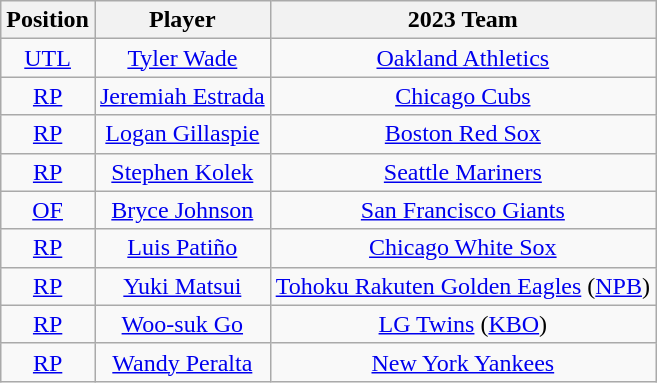<table class="wikitable" style="text-align:center">
<tr>
<th>Position</th>
<th>Player</th>
<th>2023 Team</th>
</tr>
<tr>
<td><a href='#'>UTL</a></td>
<td><a href='#'>Tyler Wade</a></td>
<td><a href='#'>Oakland Athletics</a></td>
</tr>
<tr>
<td><a href='#'>RP</a></td>
<td><a href='#'>Jeremiah Estrada</a></td>
<td><a href='#'>Chicago Cubs</a></td>
</tr>
<tr>
<td><a href='#'>RP</a></td>
<td><a href='#'>Logan Gillaspie</a></td>
<td><a href='#'>Boston Red Sox</a></td>
</tr>
<tr>
<td><a href='#'>RP</a></td>
<td><a href='#'>Stephen Kolek</a></td>
<td><a href='#'>Seattle Mariners</a></td>
</tr>
<tr>
<td><a href='#'>OF</a></td>
<td><a href='#'>Bryce Johnson</a></td>
<td><a href='#'>San Francisco Giants</a></td>
</tr>
<tr>
<td><a href='#'>RP</a></td>
<td><a href='#'>Luis Patiño</a></td>
<td><a href='#'>Chicago White Sox</a></td>
</tr>
<tr>
<td><a href='#'>RP</a></td>
<td><a href='#'>Yuki Matsui</a></td>
<td><a href='#'>Tohoku Rakuten Golden Eagles</a> (<a href='#'>NPB</a>)</td>
</tr>
<tr>
<td><a href='#'>RP</a></td>
<td><a href='#'>Woo-suk Go</a></td>
<td><a href='#'>LG Twins</a> (<a href='#'>KBO</a>)</td>
</tr>
<tr>
<td><a href='#'>RP</a></td>
<td><a href='#'>Wandy Peralta</a></td>
<td><a href='#'>New York Yankees</a></td>
</tr>
</table>
